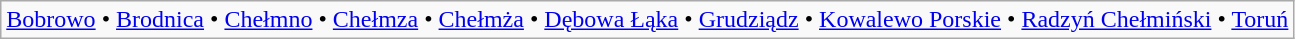<table class="wikitable">
<tr>
<td><a href='#'>Bobrowo</a> • <a href='#'>Brodnica</a> • <a href='#'>Chełmno</a> • <a href='#'>Chełmza</a> • <a href='#'>Chełmża</a> • <a href='#'>Dębowa Łąka</a> • <a href='#'>Grudziądz</a> • <a href='#'>Kowalewo Porskie</a> • <a href='#'>Radzyń Chełmiński</a> • <a href='#'>Toruń</a></td>
</tr>
</table>
